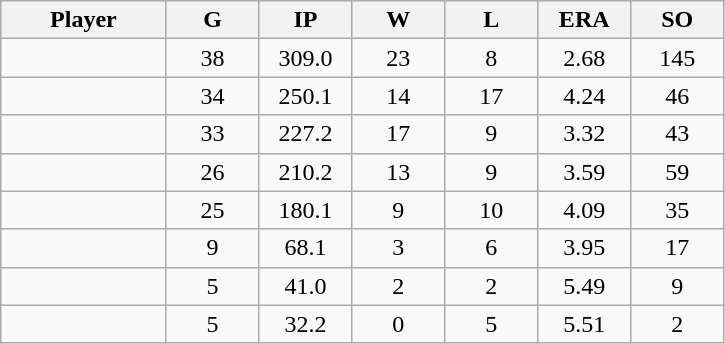<table class="wikitable sortable">
<tr>
<th bgcolor="#DDDDFF" width="16%">Player</th>
<th bgcolor="#DDDDFF" width="9%">G</th>
<th bgcolor="#DDDDFF" width="9%">IP</th>
<th bgcolor="#DDDDFF" width="9%">W</th>
<th bgcolor="#DDDDFF" width="9%">L</th>
<th bgcolor="#DDDDFF" width="9%">ERA</th>
<th bgcolor="#DDDDFF" width="9%">SO</th>
</tr>
<tr align="center">
<td></td>
<td>38</td>
<td>309.0</td>
<td>23</td>
<td>8</td>
<td>2.68</td>
<td>145</td>
</tr>
<tr align="center">
<td></td>
<td>34</td>
<td>250.1</td>
<td>14</td>
<td>17</td>
<td>4.24</td>
<td>46</td>
</tr>
<tr align="center">
<td></td>
<td>33</td>
<td>227.2</td>
<td>17</td>
<td>9</td>
<td>3.32</td>
<td>43</td>
</tr>
<tr align="center">
<td></td>
<td>26</td>
<td>210.2</td>
<td>13</td>
<td>9</td>
<td>3.59</td>
<td>59</td>
</tr>
<tr align="center">
<td></td>
<td>25</td>
<td>180.1</td>
<td>9</td>
<td>10</td>
<td>4.09</td>
<td>35</td>
</tr>
<tr align="center">
<td></td>
<td>9</td>
<td>68.1</td>
<td>3</td>
<td>6</td>
<td>3.95</td>
<td>17</td>
</tr>
<tr align="center">
<td></td>
<td>5</td>
<td>41.0</td>
<td>2</td>
<td>2</td>
<td>5.49</td>
<td>9</td>
</tr>
<tr align="center">
<td></td>
<td>5</td>
<td>32.2</td>
<td>0</td>
<td>5</td>
<td>5.51</td>
<td>2</td>
</tr>
</table>
